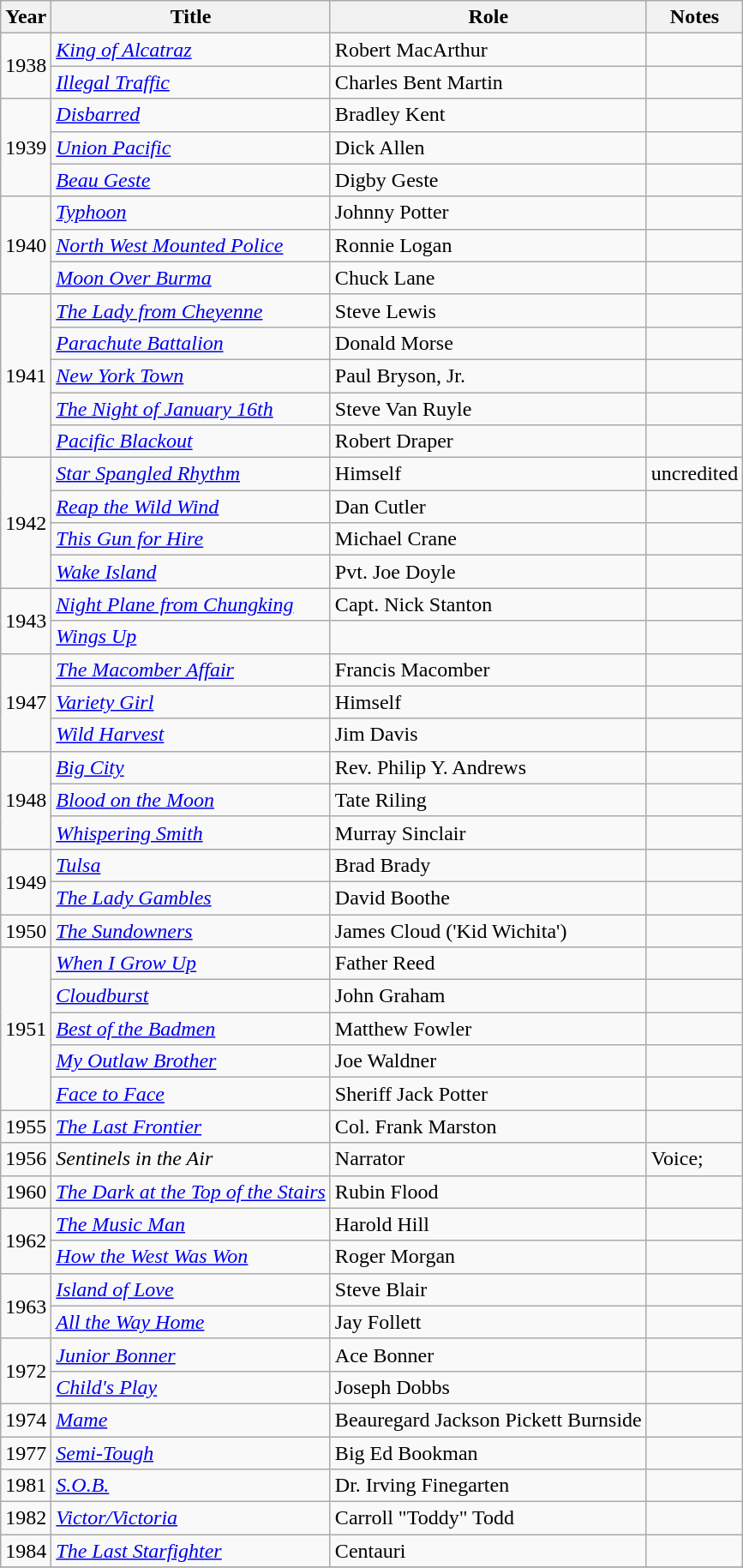<table class="wikitable">
<tr>
<th>Year</th>
<th>Title</th>
<th>Role</th>
<th>Notes</th>
</tr>
<tr>
<td rowspan=2>1938</td>
<td><em><a href='#'>King of Alcatraz</a></em></td>
<td>Robert MacArthur</td>
<td></td>
</tr>
<tr>
<td><em><a href='#'>Illegal Traffic</a></em></td>
<td>Charles Bent Martin</td>
<td></td>
</tr>
<tr>
<td rowspan=3>1939</td>
<td><em><a href='#'>Disbarred</a></em></td>
<td>Bradley Kent</td>
<td></td>
</tr>
<tr>
<td><em><a href='#'>Union Pacific</a></em></td>
<td>Dick Allen</td>
<td></td>
</tr>
<tr>
<td><em><a href='#'>Beau Geste</a></em></td>
<td>Digby Geste</td>
<td></td>
</tr>
<tr>
<td rowspan=3>1940</td>
<td><em><a href='#'>Typhoon</a></em></td>
<td>Johnny Potter</td>
<td></td>
</tr>
<tr>
<td><em><a href='#'>North West Mounted Police</a></em></td>
<td>Ronnie Logan</td>
<td></td>
</tr>
<tr>
<td><em><a href='#'>Moon Over Burma</a></em></td>
<td>Chuck Lane</td>
<td></td>
</tr>
<tr>
<td rowspan=5>1941</td>
<td><em><a href='#'>The Lady from Cheyenne</a></em></td>
<td>Steve Lewis</td>
<td></td>
</tr>
<tr>
<td><em><a href='#'>Parachute Battalion</a></em></td>
<td>Donald Morse</td>
<td></td>
</tr>
<tr>
<td><em><a href='#'>New York Town</a></em></td>
<td>Paul Bryson, Jr.</td>
<td></td>
</tr>
<tr>
<td><em><a href='#'>The Night of January 16th</a></em></td>
<td>Steve Van Ruyle</td>
<td></td>
</tr>
<tr>
<td><em><a href='#'>Pacific Blackout</a></em></td>
<td>Robert Draper</td>
<td></td>
</tr>
<tr>
<td rowspan=4>1942</td>
<td><em><a href='#'>Star Spangled Rhythm</a></em></td>
<td>Himself</td>
<td>uncredited</td>
</tr>
<tr>
<td><em><a href='#'>Reap the Wild Wind</a></em></td>
<td>Dan Cutler</td>
<td></td>
</tr>
<tr>
<td><em><a href='#'>This Gun for Hire</a></em></td>
<td>Michael Crane</td>
<td></td>
</tr>
<tr>
<td><em><a href='#'>Wake Island</a></em></td>
<td>Pvt. Joe Doyle</td>
<td></td>
</tr>
<tr>
<td rowspan=2>1943</td>
<td><em><a href='#'>Night Plane from Chungking</a></em></td>
<td>Capt. Nick Stanton</td>
<td></td>
</tr>
<tr>
<td><em><a href='#'>Wings Up</a></em></td>
<td></td>
</tr>
<tr>
<td rowspan=3>1947</td>
<td><em><a href='#'>The Macomber Affair</a></em></td>
<td>Francis Macomber</td>
<td></td>
</tr>
<tr>
<td><em><a href='#'>Variety Girl</a></em></td>
<td>Himself</td>
<td></td>
</tr>
<tr>
<td><em><a href='#'>Wild Harvest</a></em></td>
<td>Jim Davis</td>
<td></td>
</tr>
<tr>
<td rowspan=3>1948</td>
<td><em><a href='#'>Big City</a></em></td>
<td>Rev. Philip Y. Andrews</td>
<td></td>
</tr>
<tr>
<td><em><a href='#'>Blood on the Moon</a></em></td>
<td>Tate Riling</td>
<td></td>
</tr>
<tr>
<td><em><a href='#'>Whispering Smith</a></em></td>
<td>Murray Sinclair</td>
<td></td>
</tr>
<tr>
<td rowspan=2>1949</td>
<td><em><a href='#'>Tulsa</a></em></td>
<td>Brad Brady</td>
<td></td>
</tr>
<tr>
<td><em><a href='#'>The Lady Gambles</a></em></td>
<td>David Boothe</td>
<td></td>
</tr>
<tr>
<td>1950</td>
<td><em><a href='#'>The Sundowners</a></em></td>
<td>James Cloud ('Kid Wichita')</td>
<td></td>
</tr>
<tr>
<td rowspan=5>1951</td>
<td><em><a href='#'>When I Grow Up</a></em></td>
<td>Father Reed</td>
<td></td>
</tr>
<tr>
<td><em><a href='#'>Cloudburst</a></em></td>
<td>John Graham</td>
<td></td>
</tr>
<tr>
<td><em><a href='#'>Best of the Badmen</a></em></td>
<td>Matthew Fowler</td>
<td></td>
</tr>
<tr>
<td><em><a href='#'>My Outlaw Brother</a></em></td>
<td>Joe Waldner</td>
<td></td>
</tr>
<tr>
<td><em><a href='#'>Face to Face</a></em></td>
<td>Sheriff Jack Potter</td>
<td></td>
</tr>
<tr>
<td>1955</td>
<td><em><a href='#'>The Last Frontier</a></em></td>
<td>Col. Frank Marston</td>
</tr>
<tr>
<td>1956</td>
<td><em>Sentinels in the Air</em></td>
<td>Narrator</td>
<td>Voice;</td>
</tr>
<tr>
<td>1960</td>
<td><em><a href='#'>The Dark at the Top of the Stairs</a></em></td>
<td>Rubin Flood</td>
</tr>
<tr>
<td rowspan=2>1962</td>
<td><em><a href='#'>The Music Man</a></em></td>
<td>Harold Hill</td>
<td></td>
</tr>
<tr>
<td><em><a href='#'>How the West Was Won</a></em></td>
<td>Roger Morgan</td>
<td></td>
</tr>
<tr>
<td rowspan=2>1963</td>
<td><em><a href='#'>Island of Love</a></em></td>
<td>Steve Blair</td>
<td></td>
</tr>
<tr>
<td><em><a href='#'>All the Way Home</a></em></td>
<td>Jay Follett</td>
<td></td>
</tr>
<tr>
<td rowspan=2>1972</td>
<td><em><a href='#'>Junior Bonner</a></em></td>
<td>Ace Bonner</td>
<td></td>
</tr>
<tr>
<td><em><a href='#'>Child's Play</a></em></td>
<td>Joseph Dobbs</td>
<td></td>
</tr>
<tr>
<td>1974</td>
<td><em><a href='#'>Mame</a></em></td>
<td>Beauregard Jackson Pickett Burnside</td>
<td></td>
</tr>
<tr>
<td>1977</td>
<td><em><a href='#'>Semi-Tough</a></em></td>
<td>Big Ed Bookman</td>
<td></td>
</tr>
<tr>
<td>1981</td>
<td><em><a href='#'>S.O.B.</a></em></td>
<td>Dr. Irving Finegarten</td>
<td></td>
</tr>
<tr>
<td>1982</td>
<td><em><a href='#'>Victor/Victoria</a></em></td>
<td>Carroll "Toddy" Todd</td>
<td></td>
</tr>
<tr>
<td>1984</td>
<td><em><a href='#'>The Last Starfighter</a></em></td>
<td>Centauri</td>
<td></td>
</tr>
<tr>
</tr>
</table>
